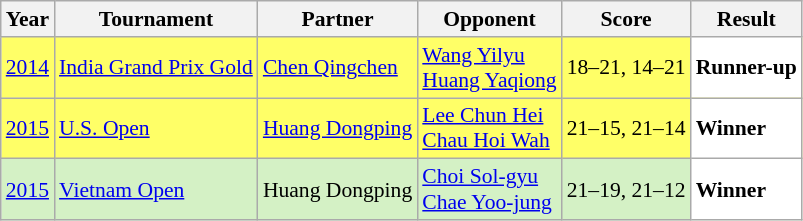<table class="sortable wikitable" style="font-size: 90%;">
<tr>
<th>Year</th>
<th>Tournament</th>
<th>Partner</th>
<th>Opponent</th>
<th>Score</th>
<th>Result</th>
</tr>
<tr style="background:#FFFF67">
<td align="center"><a href='#'>2014</a></td>
<td align="left"><a href='#'>India Grand Prix Gold</a></td>
<td align="left"> <a href='#'>Chen Qingchen</a></td>
<td align="left"> <a href='#'>Wang Yilyu</a> <br>  <a href='#'>Huang Yaqiong</a></td>
<td align="left">18–21, 14–21</td>
<td style="text-align:left; background:white"> <strong>Runner-up</strong></td>
</tr>
<tr style="background:#FFFF67">
<td align="center"><a href='#'>2015</a></td>
<td align="left"><a href='#'>U.S. Open</a></td>
<td align="left"> <a href='#'>Huang Dongping</a></td>
<td align="left"> <a href='#'>Lee Chun Hei</a> <br>  <a href='#'>Chau Hoi Wah</a></td>
<td align="left">21–15, 21–14</td>
<td style="text-align:left; background:white"> <strong>Winner</strong></td>
</tr>
<tr style="background:#D4F1C5">
<td align="center"><a href='#'>2015</a></td>
<td align="left"><a href='#'>Vietnam Open</a></td>
<td align="left"> Huang Dongping</td>
<td align="left"> <a href='#'>Choi Sol-gyu</a> <br>  <a href='#'>Chae Yoo-jung</a></td>
<td align="left">21–19, 21–12</td>
<td style="text-align:left; background:white"> <strong>Winner</strong></td>
</tr>
</table>
